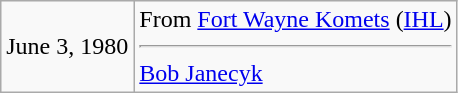<table class="wikitable">
<tr>
<td>June 3, 1980</td>
<td valign="top">From <a href='#'>Fort Wayne Komets</a> (<a href='#'>IHL</a>)<hr><a href='#'>Bob Janecyk</a></td>
</tr>
</table>
